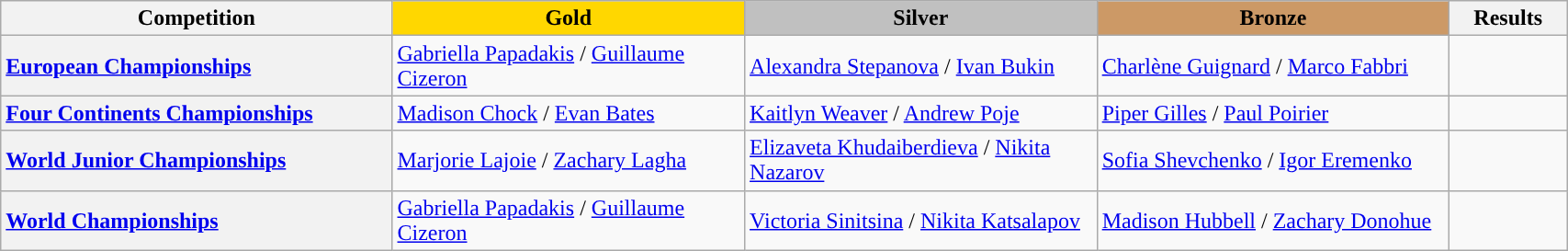<table class="wikitable unsortable" style="text-align:left; width:90%;">
<tr>
<th scope="col" style="text-align:center; width:25%;">Competition</th>
<td scope="col" style="text-align:center; width:22.5%; background:gold"><strong>Gold</strong></td>
<td scope="col" style="text-align:center; width:22.5%; background:silver"><strong>Silver</strong></td>
<td scope="col" style="text-align:center; width:22.5%; background:#c96"><strong>Bronze</strong></td>
<th scope="col" style="text-align:center; width:7.5%;">Results</th>
</tr>
<tr>
<th scope="row" style="text-align:left"> <a href='#'>European Championships</a></th>
<td> <a href='#'>Gabriella Papadakis</a> / <a href='#'>Guillaume Cizeron</a></td>
<td> <a href='#'>Alexandra Stepanova</a> / <a href='#'>Ivan Bukin</a></td>
<td> <a href='#'>Charlène Guignard</a> / <a href='#'>Marco Fabbri</a></td>
<td></td>
</tr>
<tr>
<th scope="row" style="text-align:left"> <a href='#'>Four Continents Championships</a></th>
<td> <a href='#'>Madison Chock</a> / <a href='#'>Evan Bates</a></td>
<td> <a href='#'>Kaitlyn Weaver</a> / <a href='#'>Andrew Poje</a></td>
<td> <a href='#'>Piper Gilles</a> / <a href='#'>Paul Poirier</a></td>
<td></td>
</tr>
<tr>
<th scope="row" style="text-align:left"> <a href='#'>World Junior Championships</a></th>
<td> <a href='#'>Marjorie Lajoie</a> / <a href='#'>Zachary Lagha</a></td>
<td> <a href='#'>Elizaveta Khudaiberdieva</a> / <a href='#'>Nikita Nazarov</a></td>
<td> <a href='#'>Sofia Shevchenko</a> / <a href='#'>Igor Eremenko</a></td>
<td></td>
</tr>
<tr>
<th scope="row" style="text-align:left"> <a href='#'>World Championships</a></th>
<td> <a href='#'>Gabriella Papadakis</a> / <a href='#'>Guillaume Cizeron</a></td>
<td> <a href='#'>Victoria Sinitsina</a> / <a href='#'>Nikita Katsalapov</a></td>
<td> <a href='#'>Madison Hubbell</a> / <a href='#'>Zachary Donohue</a></td>
<td></td>
</tr>
</table>
